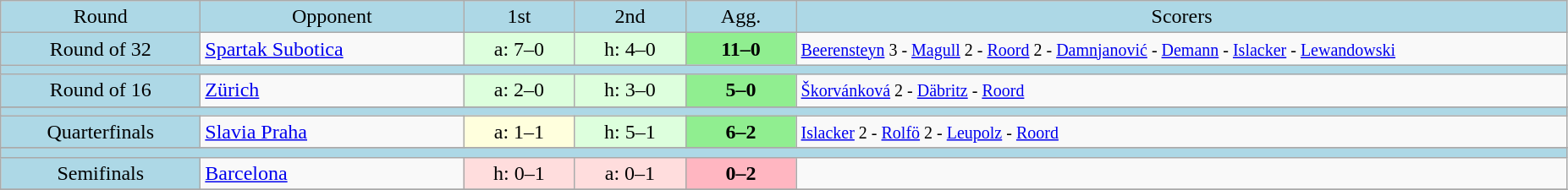<table class="wikitable" style="text-align:center">
<tr bgcolor=lightblue>
<td width=150px>Round</td>
<td width=200px>Opponent</td>
<td width=80px>1st</td>
<td width=80px>2nd</td>
<td width=80px>Agg.</td>
<td width=600px>Scorers</td>
</tr>
<tr>
<td bgcolor=lightblue>Round of 32</td>
<td align=left> <a href='#'>Spartak Subotica</a></td>
<td bgcolor=#ddffdd>a: 7–0</td>
<td bgcolor=#ddffdd>h: 4–0</td>
<td bgcolor=lightgreen><strong>11–0</strong></td>
<td align=left><small><a href='#'>Beerensteyn</a> 3 - <a href='#'>Magull</a> 2 - <a href='#'>Roord</a> 2 - <a href='#'>Damnjanović</a> - <a href='#'>Demann</a> - <a href='#'>Islacker</a> - <a href='#'>Lewandowski</a></small></td>
</tr>
<tr bgcolor=lightblue>
<td colspan=6></td>
</tr>
<tr>
<td bgcolor=lightblue>Round of 16</td>
<td align=left> <a href='#'>Zürich</a></td>
<td bgcolor="#ddffdd">a: 2–0</td>
<td bgcolor="#ddffdd">h: 3–0</td>
<td bgcolor=lightgreen><strong>5–0</strong></td>
<td align=left><small><a href='#'>Škorvánková</a> 2 - <a href='#'>Däbritz</a> - <a href='#'>Roord</a></small></td>
</tr>
<tr>
</tr>
<tr bgcolor=lightblue>
<td colspan=6></td>
</tr>
<tr>
<td bgcolor=lightblue>Quarterfinals</td>
<td align=left> <a href='#'>Slavia Praha</a></td>
<td bgcolor="#ffffdd">a: 1–1</td>
<td bgcolor="#ddffdd">h: 5–1</td>
<td bgcolor=lightgreen><strong>6–2</strong></td>
<td align=left><small><a href='#'>Islacker</a> 2 - <a href='#'>Rolfö</a> 2 - <a href='#'>Leupolz</a> - <a href='#'>Roord</a></small></td>
</tr>
<tr>
</tr>
<tr bgcolor=lightblue>
<td colspan=6></td>
</tr>
<tr>
<td bgcolor=lightblue>Semifinals</td>
<td align=left> <a href='#'>Barcelona</a></td>
<td bgcolor="#ffdddd">h: 0–1</td>
<td bgcolor="#ffdddd">a: 0–1</td>
<td bgcolor=lightpink><strong>0–2</strong></td>
<td align=left></td>
</tr>
<tr>
</tr>
</table>
